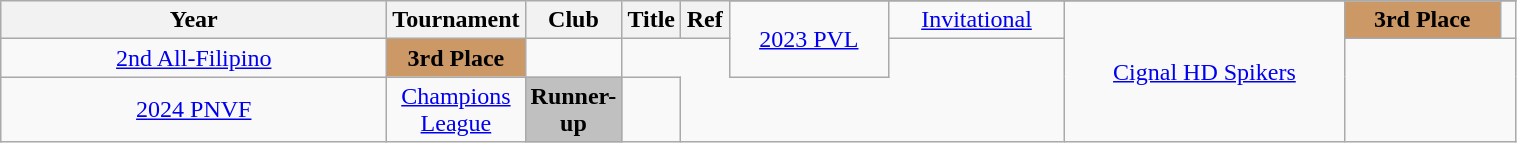<table class="wikitable sortable" style="text-align:center" width="80%">
<tr>
<th style="width:250px;" rowspan="2">Year</th>
<th style="width:25px;" rowspan="2">Tournament</th>
<th style="width:25px;" rowspan="2">Club</th>
<th style="width:25px;" rowspan="2">Title</th>
<th style="width:25px;" rowspan="2">Ref</th>
</tr>
<tr>
<td rowspan=2><a href='#'>2023 PVL</a></td>
<td><a href='#'>Invitational</a></td>
<td rowspan="3"><a href='#'>Cignal HD Spikers</a></td>
<td style="background:#c96;"><strong>3rd Place</strong></td>
<td></td>
</tr>
<tr>
<td><a href='#'>2nd All-Filipino</a></td>
<td style="background:#c96;"><strong>3rd Place</strong></td>
<td></td>
</tr>
<tr>
<td><a href='#'>2024 PNVF</a></td>
<td><a href='#'>Champions League</a></td>
<td style="background:silver;"><strong>Runner-up</strong></td>
<td></td>
</tr>
</table>
